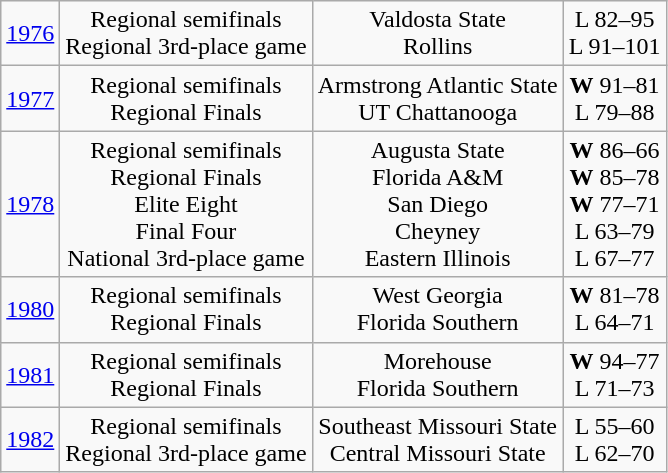<table class="wikitable">
<tr align="center">
<td><a href='#'>1976</a></td>
<td>Regional semifinals<br>Regional 3rd-place game</td>
<td>Valdosta State<br>Rollins</td>
<td>L 82–95<br>L 91–101</td>
</tr>
<tr align="center">
<td><a href='#'>1977</a></td>
<td>Regional semifinals<br>Regional Finals</td>
<td>Armstrong Atlantic State<br>UT Chattanooga</td>
<td><strong>W</strong> 91–81<br>L 79–88</td>
</tr>
<tr align="center">
<td><a href='#'>1978</a></td>
<td>Regional semifinals<br>Regional Finals<br>Elite Eight<br>Final Four<br>National 3rd-place game</td>
<td>Augusta State<br>Florida A&M<br>San Diego<br>Cheyney<br>Eastern Illinois</td>
<td><strong>W</strong> 86–66<br><strong>W</strong> 85–78<br><strong>W</strong> 77–71<br>L 63–79<br>L 67–77</td>
</tr>
<tr align="center">
<td><a href='#'>1980</a></td>
<td>Regional semifinals<br>Regional Finals</td>
<td>West Georgia<br>Florida Southern</td>
<td><strong>W</strong> 81–78<br>L 64–71</td>
</tr>
<tr align="center">
<td><a href='#'>1981</a></td>
<td>Regional semifinals<br>Regional Finals</td>
<td>Morehouse<br>Florida Southern</td>
<td><strong>W</strong> 94–77<br>L 71–73</td>
</tr>
<tr align="center">
<td><a href='#'>1982</a></td>
<td>Regional semifinals<br>Regional 3rd-place game</td>
<td>Southeast Missouri State<br>Central Missouri State</td>
<td>L 55–60<br>L 62–70</td>
</tr>
</table>
